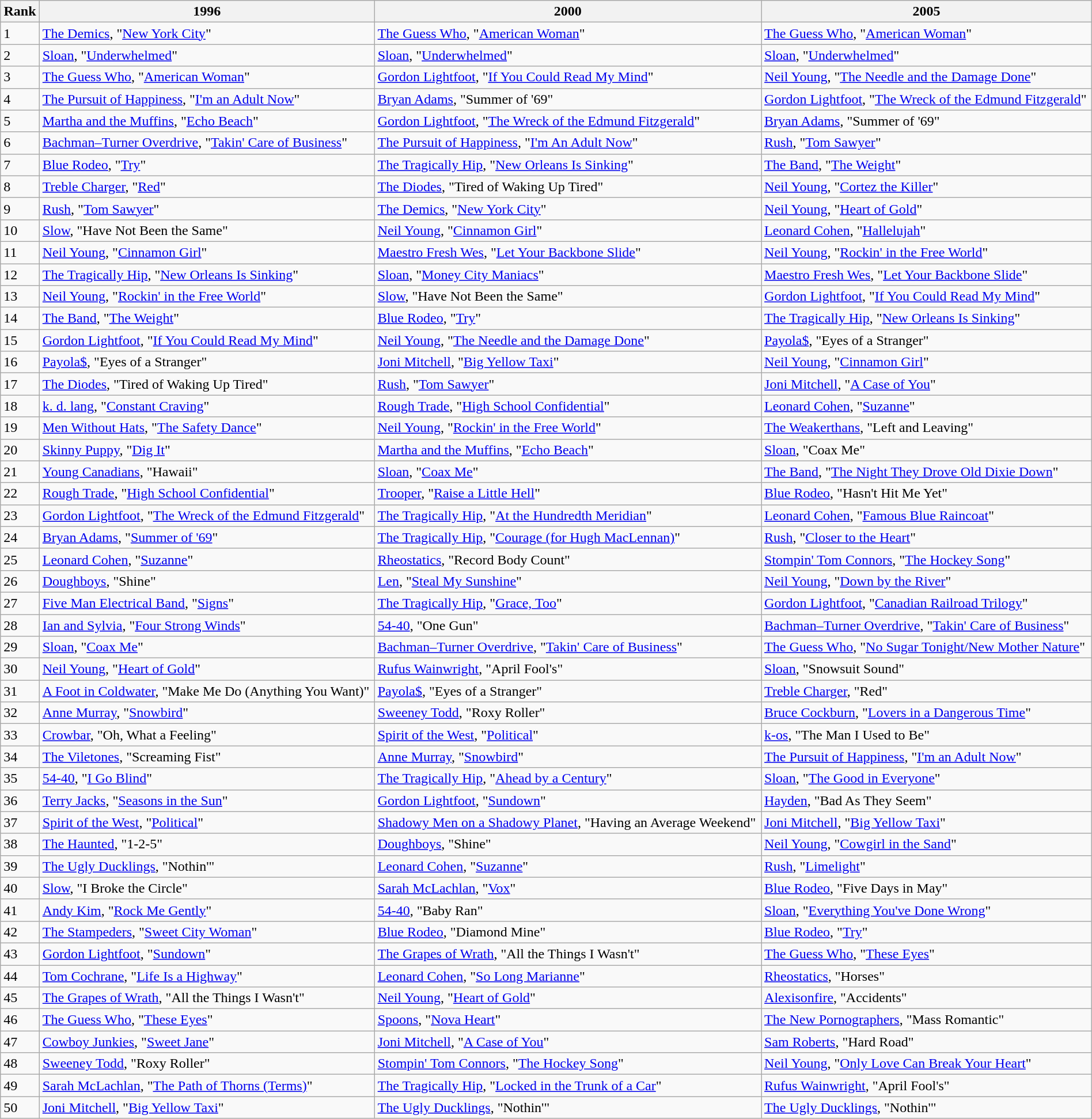<table class="wikitable" width="100%">
<tr>
<th>Rank</th>
<th>1996</th>
<th>2000</th>
<th>2005</th>
</tr>
<tr>
<td>1</td>
<td><a href='#'>The Demics</a>, "<a href='#'>New York City</a>"</td>
<td><a href='#'>The Guess Who</a>, "<a href='#'>American Woman</a>"</td>
<td><a href='#'>The Guess Who</a>, "<a href='#'>American Woman</a>"</td>
</tr>
<tr>
<td>2</td>
<td><a href='#'>Sloan</a>, "<a href='#'>Underwhelmed</a>"</td>
<td><a href='#'>Sloan</a>, "<a href='#'>Underwhelmed</a>"</td>
<td><a href='#'>Sloan</a>, "<a href='#'>Underwhelmed</a>"</td>
</tr>
<tr>
<td>3</td>
<td><a href='#'>The Guess Who</a>, "<a href='#'>American Woman</a>"</td>
<td><a href='#'>Gordon Lightfoot</a>, "<a href='#'>If You Could Read My Mind</a>"</td>
<td><a href='#'>Neil Young</a>, "<a href='#'>The Needle and the Damage Done</a>"</td>
</tr>
<tr>
<td>4</td>
<td><a href='#'>The Pursuit of Happiness</a>, "<a href='#'>I'm an Adult Now</a>"</td>
<td><a href='#'>Bryan Adams</a>, "Summer of '69"</td>
<td><a href='#'>Gordon Lightfoot</a>, "<a href='#'>The Wreck of the Edmund Fitzgerald</a>"</td>
</tr>
<tr>
<td>5</td>
<td><a href='#'>Martha and the Muffins</a>, "<a href='#'>Echo Beach</a>"</td>
<td><a href='#'>Gordon Lightfoot</a>, "<a href='#'>The Wreck of the Edmund Fitzgerald</a>"</td>
<td><a href='#'>Bryan Adams</a>, "Summer of '69"</td>
</tr>
<tr>
<td>6</td>
<td><a href='#'>Bachman–Turner Overdrive</a>, "<a href='#'>Takin' Care of Business</a>"</td>
<td><a href='#'>The Pursuit of Happiness</a>, "<a href='#'>I'm An Adult Now</a>"</td>
<td><a href='#'>Rush</a>, "<a href='#'>Tom Sawyer</a>"</td>
</tr>
<tr>
<td>7</td>
<td><a href='#'>Blue Rodeo</a>, "<a href='#'>Try</a>"</td>
<td><a href='#'>The Tragically Hip</a>, "<a href='#'>New Orleans Is Sinking</a>"</td>
<td><a href='#'>The Band</a>, "<a href='#'>The Weight</a>"</td>
</tr>
<tr>
<td>8</td>
<td><a href='#'>Treble Charger</a>, "<a href='#'>Red</a>"</td>
<td><a href='#'>The Diodes</a>, "Tired of Waking Up Tired"</td>
<td><a href='#'>Neil Young</a>, "<a href='#'>Cortez the Killer</a>"</td>
</tr>
<tr>
<td>9</td>
<td><a href='#'>Rush</a>, "<a href='#'>Tom Sawyer</a>"</td>
<td><a href='#'>The Demics</a>, "<a href='#'>New York City</a>"</td>
<td><a href='#'>Neil Young</a>, "<a href='#'>Heart of Gold</a>"</td>
</tr>
<tr>
<td>10</td>
<td><a href='#'>Slow</a>, "Have Not Been the Same"</td>
<td><a href='#'>Neil Young</a>, "<a href='#'>Cinnamon Girl</a>"</td>
<td><a href='#'>Leonard Cohen</a>, "<a href='#'>Hallelujah</a>"</td>
</tr>
<tr>
<td>11</td>
<td><a href='#'>Neil Young</a>, "<a href='#'>Cinnamon Girl</a>"</td>
<td><a href='#'>Maestro Fresh Wes</a>, "<a href='#'>Let Your Backbone Slide</a>"</td>
<td><a href='#'>Neil Young</a>, "<a href='#'>Rockin' in the Free World</a>"</td>
</tr>
<tr>
<td>12</td>
<td><a href='#'>The Tragically Hip</a>, "<a href='#'>New Orleans Is Sinking</a>"</td>
<td><a href='#'>Sloan</a>, "<a href='#'>Money City Maniacs</a>"</td>
<td><a href='#'>Maestro Fresh Wes</a>, "<a href='#'>Let Your Backbone Slide</a>"</td>
</tr>
<tr>
<td>13</td>
<td><a href='#'>Neil Young</a>, "<a href='#'>Rockin' in the Free World</a>"</td>
<td><a href='#'>Slow</a>, "Have Not Been the Same"</td>
<td><a href='#'>Gordon Lightfoot</a>, "<a href='#'>If You Could Read My Mind</a>"</td>
</tr>
<tr>
<td>14</td>
<td><a href='#'>The Band</a>, "<a href='#'>The Weight</a>"</td>
<td><a href='#'>Blue Rodeo</a>, "<a href='#'>Try</a>"</td>
<td><a href='#'>The Tragically Hip</a>, "<a href='#'>New Orleans Is Sinking</a>"</td>
</tr>
<tr>
<td>15</td>
<td><a href='#'>Gordon Lightfoot</a>, "<a href='#'>If You Could Read My Mind</a>"</td>
<td><a href='#'>Neil Young</a>, "<a href='#'>The Needle and the Damage Done</a>"</td>
<td><a href='#'>Payola$</a>, "Eyes of a Stranger"</td>
</tr>
<tr>
<td>16</td>
<td><a href='#'>Payola$</a>, "Eyes of a Stranger"</td>
<td><a href='#'>Joni Mitchell</a>, "<a href='#'>Big Yellow Taxi</a>"</td>
<td><a href='#'>Neil Young</a>, "<a href='#'>Cinnamon Girl</a>"</td>
</tr>
<tr>
<td>17</td>
<td><a href='#'>The Diodes</a>, "Tired of Waking Up Tired"</td>
<td><a href='#'>Rush</a>, "<a href='#'>Tom Sawyer</a>"</td>
<td><a href='#'>Joni Mitchell</a>, "<a href='#'>A Case of You</a>"</td>
</tr>
<tr>
<td>18</td>
<td><a href='#'>k. d. lang</a>, "<a href='#'>Constant Craving</a>"</td>
<td><a href='#'>Rough Trade</a>, "<a href='#'>High School Confidential</a>"</td>
<td><a href='#'>Leonard Cohen</a>, "<a href='#'>Suzanne</a>"</td>
</tr>
<tr>
<td>19</td>
<td><a href='#'>Men Without Hats</a>, "<a href='#'>The Safety Dance</a>"</td>
<td><a href='#'>Neil Young</a>, "<a href='#'>Rockin' in the Free World</a>"</td>
<td><a href='#'>The Weakerthans</a>, "Left and Leaving"</td>
</tr>
<tr>
<td>20</td>
<td><a href='#'>Skinny Puppy</a>, "<a href='#'>Dig It</a>"</td>
<td><a href='#'>Martha and the Muffins</a>, "<a href='#'>Echo Beach</a>"</td>
<td><a href='#'>Sloan</a>, "Coax Me"</td>
</tr>
<tr>
<td>21</td>
<td><a href='#'>Young Canadians</a>, "Hawaii"</td>
<td><a href='#'>Sloan</a>, "<a href='#'>Coax Me</a>"</td>
<td><a href='#'>The Band</a>, "<a href='#'>The Night They Drove Old Dixie Down</a>"</td>
</tr>
<tr>
<td>22</td>
<td><a href='#'>Rough Trade</a>, "<a href='#'>High School Confidential</a>"</td>
<td><a href='#'>Trooper</a>, "<a href='#'>Raise a Little Hell</a>"</td>
<td><a href='#'>Blue Rodeo</a>, "Hasn't Hit Me Yet"</td>
</tr>
<tr>
<td>23</td>
<td><a href='#'>Gordon Lightfoot</a>, "<a href='#'>The Wreck of the Edmund Fitzgerald</a>"</td>
<td><a href='#'>The Tragically Hip</a>, "<a href='#'>At the Hundredth Meridian</a>"</td>
<td><a href='#'>Leonard Cohen</a>, "<a href='#'>Famous Blue Raincoat</a>"</td>
</tr>
<tr>
<td>24</td>
<td><a href='#'>Bryan Adams</a>, "<a href='#'>Summer of '69</a>"</td>
<td><a href='#'>The Tragically Hip</a>, "<a href='#'>Courage (for Hugh MacLennan)</a>"</td>
<td><a href='#'>Rush</a>, "<a href='#'>Closer to the Heart</a>"</td>
</tr>
<tr>
<td>25</td>
<td><a href='#'>Leonard Cohen</a>, "<a href='#'>Suzanne</a>"</td>
<td><a href='#'>Rheostatics</a>, "Record Body Count"</td>
<td><a href='#'>Stompin' Tom Connors</a>, "<a href='#'>The Hockey Song</a>"</td>
</tr>
<tr>
<td>26</td>
<td><a href='#'>Doughboys</a>, "Shine"</td>
<td><a href='#'>Len</a>, "<a href='#'>Steal My Sunshine</a>"</td>
<td><a href='#'>Neil Young</a>, "<a href='#'>Down by the River</a>"</td>
</tr>
<tr>
<td>27</td>
<td><a href='#'>Five Man Electrical Band</a>, "<a href='#'>Signs</a>"</td>
<td><a href='#'>The Tragically Hip</a>, "<a href='#'>Grace, Too</a>"</td>
<td><a href='#'>Gordon Lightfoot</a>, "<a href='#'>Canadian Railroad Trilogy</a>"</td>
</tr>
<tr>
<td>28</td>
<td><a href='#'>Ian and Sylvia</a>, "<a href='#'>Four Strong Winds</a>"</td>
<td><a href='#'>54-40</a>, "One Gun"</td>
<td><a href='#'>Bachman–Turner Overdrive</a>, "<a href='#'>Takin' Care of Business</a>"</td>
</tr>
<tr>
<td>29</td>
<td><a href='#'>Sloan</a>, "<a href='#'>Coax Me</a>"</td>
<td><a href='#'>Bachman–Turner Overdrive</a>, "<a href='#'>Takin' Care of Business</a>"</td>
<td><a href='#'>The Guess Who</a>, "<a href='#'>No Sugar Tonight/New Mother Nature</a>"</td>
</tr>
<tr>
<td>30</td>
<td><a href='#'>Neil Young</a>, "<a href='#'>Heart of Gold</a>"</td>
<td><a href='#'>Rufus Wainwright</a>, "April Fool's"</td>
<td><a href='#'>Sloan</a>, "Snowsuit Sound"</td>
</tr>
<tr>
<td>31</td>
<td><a href='#'>A Foot in Coldwater</a>, "Make Me Do (Anything You Want)"</td>
<td><a href='#'>Payola$</a>, "Eyes of a Stranger"</td>
<td><a href='#'>Treble Charger</a>, "Red"</td>
</tr>
<tr>
<td>32</td>
<td><a href='#'>Anne Murray</a>, "<a href='#'>Snowbird</a>"</td>
<td><a href='#'>Sweeney Todd</a>, "Roxy Roller"</td>
<td><a href='#'>Bruce Cockburn</a>, "<a href='#'>Lovers in a Dangerous Time</a>"</td>
</tr>
<tr>
<td>33</td>
<td><a href='#'>Crowbar</a>, "Oh, What a Feeling"</td>
<td><a href='#'>Spirit of the West</a>, "<a href='#'>Political</a>"</td>
<td><a href='#'>k-os</a>, "The Man I Used to Be"</td>
</tr>
<tr>
<td>34</td>
<td><a href='#'>The Viletones</a>, "Screaming Fist"</td>
<td><a href='#'>Anne Murray</a>, "<a href='#'>Snowbird</a>"</td>
<td><a href='#'>The Pursuit of Happiness</a>, "<a href='#'>I'm an Adult Now</a>"</td>
</tr>
<tr>
<td>35</td>
<td><a href='#'>54-40</a>, "<a href='#'>I Go Blind</a>"</td>
<td><a href='#'>The Tragically Hip</a>, "<a href='#'>Ahead by a Century</a>"</td>
<td><a href='#'>Sloan</a>, "<a href='#'>The Good in Everyone</a>"</td>
</tr>
<tr>
<td>36</td>
<td><a href='#'>Terry Jacks</a>, "<a href='#'>Seasons in the Sun</a>"</td>
<td><a href='#'>Gordon Lightfoot</a>, "<a href='#'>Sundown</a>"</td>
<td><a href='#'>Hayden</a>, "Bad As They Seem"</td>
</tr>
<tr>
<td>37</td>
<td><a href='#'>Spirit of the West</a>, "<a href='#'>Political</a>"</td>
<td><a href='#'>Shadowy Men on a Shadowy Planet</a>, "Having an Average Weekend"</td>
<td><a href='#'>Joni Mitchell</a>, "<a href='#'>Big Yellow Taxi</a>"</td>
</tr>
<tr>
<td>38</td>
<td><a href='#'>The Haunted</a>, "1-2-5"</td>
<td><a href='#'>Doughboys</a>, "Shine"</td>
<td><a href='#'>Neil Young</a>, "<a href='#'>Cowgirl in the Sand</a>"</td>
</tr>
<tr>
<td>39</td>
<td><a href='#'>The Ugly Ducklings</a>, "Nothin'"</td>
<td><a href='#'>Leonard Cohen</a>, "<a href='#'>Suzanne</a>"</td>
<td><a href='#'>Rush</a>, "<a href='#'>Limelight</a>"</td>
</tr>
<tr>
<td>40</td>
<td><a href='#'>Slow</a>, "I Broke the Circle"</td>
<td><a href='#'>Sarah McLachlan</a>, "<a href='#'>Vox</a>"</td>
<td><a href='#'>Blue Rodeo</a>, "Five Days in May"</td>
</tr>
<tr>
<td>41</td>
<td><a href='#'>Andy Kim</a>, "<a href='#'>Rock Me Gently</a>"</td>
<td><a href='#'>54-40</a>, "Baby Ran"</td>
<td><a href='#'>Sloan</a>, "<a href='#'>Everything You've Done Wrong</a>"</td>
</tr>
<tr>
<td>42</td>
<td><a href='#'>The Stampeders</a>, "<a href='#'>Sweet City Woman</a>"</td>
<td><a href='#'>Blue Rodeo</a>, "Diamond Mine"</td>
<td><a href='#'>Blue Rodeo</a>, "<a href='#'>Try</a>"</td>
</tr>
<tr>
<td>43</td>
<td><a href='#'>Gordon Lightfoot</a>, "<a href='#'>Sundown</a>"</td>
<td><a href='#'>The Grapes of Wrath</a>, "All the Things I Wasn't"</td>
<td><a href='#'>The Guess Who</a>, "<a href='#'>These Eyes</a>"</td>
</tr>
<tr>
<td>44</td>
<td><a href='#'>Tom Cochrane</a>, "<a href='#'>Life Is a Highway</a>"</td>
<td><a href='#'>Leonard Cohen</a>, "<a href='#'>So Long Marianne</a>"</td>
<td><a href='#'>Rheostatics</a>, "Horses"</td>
</tr>
<tr>
<td>45</td>
<td><a href='#'>The Grapes of Wrath</a>, "All the Things I Wasn't"</td>
<td><a href='#'>Neil Young</a>, "<a href='#'>Heart of Gold</a>"</td>
<td><a href='#'>Alexisonfire</a>, "Accidents"</td>
</tr>
<tr>
<td>46</td>
<td><a href='#'>The Guess Who</a>, "<a href='#'>These Eyes</a>"</td>
<td><a href='#'>Spoons</a>, "<a href='#'>Nova Heart</a>"</td>
<td><a href='#'>The New Pornographers</a>, "Mass Romantic"</td>
</tr>
<tr>
<td>47</td>
<td><a href='#'>Cowboy Junkies</a>, "<a href='#'>Sweet Jane</a>"</td>
<td><a href='#'>Joni Mitchell</a>, "<a href='#'>A Case of You</a>"</td>
<td><a href='#'>Sam Roberts</a>, "Hard Road"</td>
</tr>
<tr>
<td>48</td>
<td><a href='#'>Sweeney Todd</a>, "Roxy Roller"</td>
<td><a href='#'>Stompin' Tom Connors</a>, "<a href='#'>The Hockey Song</a>"</td>
<td><a href='#'>Neil Young</a>, "<a href='#'>Only Love Can Break Your Heart</a>"</td>
</tr>
<tr>
<td>49</td>
<td><a href='#'>Sarah McLachlan</a>, "<a href='#'>The Path of Thorns (Terms)</a>"</td>
<td><a href='#'>The Tragically Hip</a>, "<a href='#'>Locked in the Trunk of a Car</a>"</td>
<td><a href='#'>Rufus Wainwright</a>, "April Fool's"</td>
</tr>
<tr>
<td>50</td>
<td><a href='#'>Joni Mitchell</a>, "<a href='#'>Big Yellow Taxi</a>"</td>
<td><a href='#'>The Ugly Ducklings</a>, "Nothin'"</td>
<td><a href='#'>The Ugly Ducklings</a>, "Nothin'"</td>
</tr>
</table>
